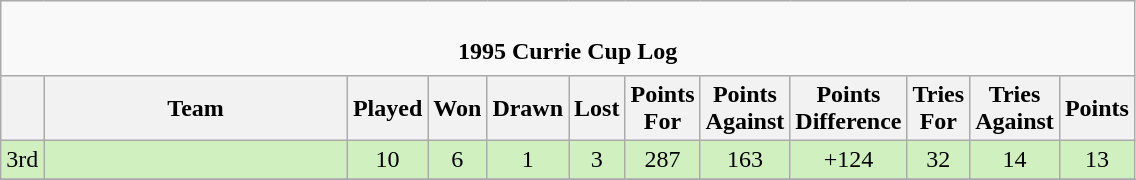<table class="wikitable" style="text-align: center;">
<tr>
<td colspan="12" cellpadding="0" cellspacing="0"><br><table border="0" width="100%" cellpadding="0" cellspacing="0">
<tr>
<td style="border:0px"><strong>1995 Currie Cup Log</strong></td>
</tr>
</table>
</td>
</tr>
<tr>
<th bgcolor="#efefef" width="20"></th>
<th bgcolor="#efefef" width="195">Team</th>
<th bgcolor="#efefef" width="20">Played</th>
<th bgcolor="#efefef" width="20">Won</th>
<th bgcolor="#efefef" width="20">Drawn</th>
<th bgcolor="#efefef" width="20">Lost</th>
<th bgcolor="#efefef" width="20">Points For</th>
<th bgcolor="#efefef" width="20">Points Against</th>
<th bgcolor="#efefef" width="20">Points Difference</th>
<th bgcolor="#efefef" width="20">Tries For</th>
<th bgcolor="#efefef" width="20">Tries Against</th>
<th bgcolor="#efefef" width="20">Points<br></th>
</tr>
<tr bgcolor=#D0F0C0 align=center>
<td>3rd</td>
<td align=left></td>
<td>10</td>
<td>6</td>
<td>1</td>
<td>3</td>
<td>287</td>
<td>163</td>
<td>+124</td>
<td>32</td>
<td>14</td>
<td>13</td>
</tr>
<tr bgcolor=#ffffff align=center>
</tr>
</table>
